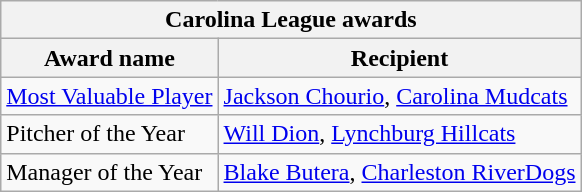<table class="wikitable">
<tr>
<th colspan="2">Carolina League awards</th>
</tr>
<tr>
<th>Award name</th>
<th>Recipient</th>
</tr>
<tr>
<td><a href='#'>Most Valuable Player</a></td>
<td><a href='#'>Jackson Chourio</a>, <a href='#'>Carolina Mudcats</a></td>
</tr>
<tr>
<td>Pitcher of the Year</td>
<td><a href='#'>Will Dion</a>, <a href='#'>Lynchburg Hillcats</a></td>
</tr>
<tr>
<td>Manager of the Year</td>
<td><a href='#'>Blake Butera</a>, <a href='#'>Charleston RiverDogs</a></td>
</tr>
</table>
